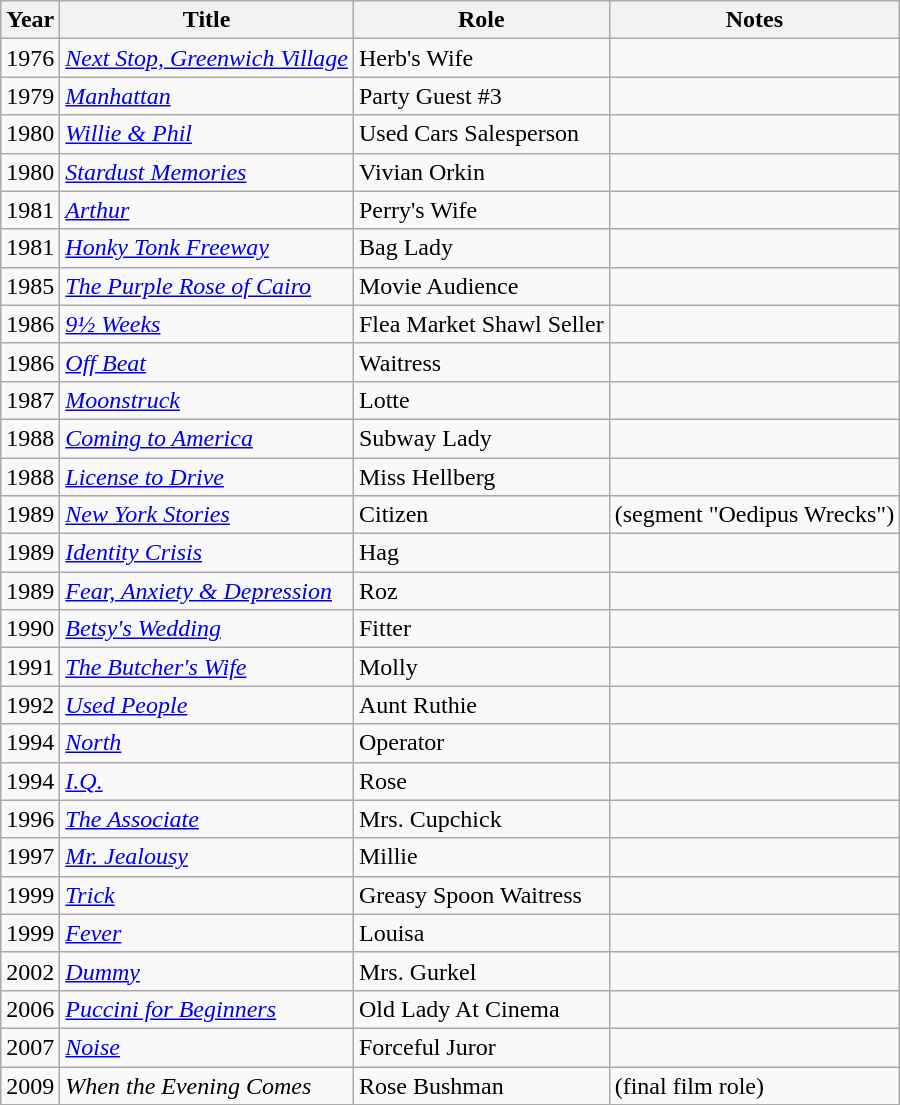<table class="wikitable sortable">
<tr>
<th>Year</th>
<th>Title</th>
<th>Role</th>
<th>Notes</th>
</tr>
<tr>
<td>1976</td>
<td><em><a href='#'>Next Stop, Greenwich Village</a></em></td>
<td>Herb's Wife</td>
<td></td>
</tr>
<tr>
<td>1979</td>
<td><em><a href='#'>Manhattan</a></em></td>
<td>Party Guest #3</td>
<td></td>
</tr>
<tr>
<td>1980</td>
<td><em><a href='#'>Willie & Phil</a></em></td>
<td>Used Cars Salesperson</td>
<td></td>
</tr>
<tr>
<td>1980</td>
<td><em><a href='#'>Stardust Memories</a></em></td>
<td>Vivian Orkin</td>
<td></td>
</tr>
<tr>
<td>1981</td>
<td><em><a href='#'>Arthur</a></em></td>
<td>Perry's Wife</td>
<td></td>
</tr>
<tr>
<td>1981</td>
<td><em><a href='#'>Honky Tonk Freeway</a></em></td>
<td>Bag Lady</td>
<td></td>
</tr>
<tr>
<td>1985</td>
<td><em><a href='#'>The Purple Rose of Cairo</a></em></td>
<td>Movie Audience</td>
<td></td>
</tr>
<tr>
<td>1986</td>
<td><em><a href='#'>9½ Weeks</a></em></td>
<td>Flea Market Shawl Seller</td>
<td></td>
</tr>
<tr>
<td>1986</td>
<td><em><a href='#'>Off Beat</a></em></td>
<td>Waitress</td>
<td></td>
</tr>
<tr>
<td>1987</td>
<td><em><a href='#'>Moonstruck</a></em></td>
<td>Lotte</td>
<td></td>
</tr>
<tr>
<td>1988</td>
<td><em><a href='#'>Coming to America</a></em></td>
<td>Subway Lady</td>
<td></td>
</tr>
<tr>
<td>1988</td>
<td><em><a href='#'>License to Drive</a></em></td>
<td>Miss Hellberg</td>
<td></td>
</tr>
<tr>
<td>1989</td>
<td><em><a href='#'>New York Stories</a></em></td>
<td>Citizen</td>
<td>(segment "Oedipus Wrecks")</td>
</tr>
<tr>
<td>1989</td>
<td><em><a href='#'>Identity Crisis</a></em></td>
<td>Hag</td>
<td></td>
</tr>
<tr>
<td>1989</td>
<td><em><a href='#'>Fear, Anxiety & Depression</a></em></td>
<td>Roz</td>
<td></td>
</tr>
<tr>
<td>1990</td>
<td><em><a href='#'>Betsy's Wedding</a></em></td>
<td>Fitter</td>
<td></td>
</tr>
<tr>
<td>1991</td>
<td><em><a href='#'>The Butcher's Wife</a></em></td>
<td>Molly</td>
<td></td>
</tr>
<tr>
<td>1992</td>
<td><em><a href='#'>Used People</a></em></td>
<td>Aunt Ruthie</td>
<td></td>
</tr>
<tr>
<td>1994</td>
<td><em><a href='#'>North</a></em></td>
<td>Operator</td>
<td></td>
</tr>
<tr>
<td>1994</td>
<td><em><a href='#'>I.Q.</a></em></td>
<td>Rose</td>
<td></td>
</tr>
<tr>
<td>1996</td>
<td><em><a href='#'>The Associate</a></em></td>
<td>Mrs. Cupchick</td>
<td></td>
</tr>
<tr>
<td>1997</td>
<td><em><a href='#'>Mr. Jealousy</a></em></td>
<td>Millie</td>
<td></td>
</tr>
<tr>
<td>1999</td>
<td><em><a href='#'>Trick</a></em></td>
<td>Greasy Spoon Waitress</td>
<td></td>
</tr>
<tr>
<td>1999</td>
<td><em><a href='#'>Fever</a></em></td>
<td>Louisa</td>
<td></td>
</tr>
<tr>
<td>2002</td>
<td><em><a href='#'>Dummy</a></em></td>
<td>Mrs. Gurkel</td>
<td></td>
</tr>
<tr>
<td>2006</td>
<td><em><a href='#'>Puccini for Beginners</a></em></td>
<td>Old Lady At Cinema</td>
<td></td>
</tr>
<tr>
<td>2007</td>
<td><em><a href='#'>Noise</a></em></td>
<td>Forceful Juror</td>
<td></td>
</tr>
<tr>
<td>2009</td>
<td><em>When the Evening Comes</em></td>
<td>Rose Bushman</td>
<td>(final film role)</td>
</tr>
</table>
